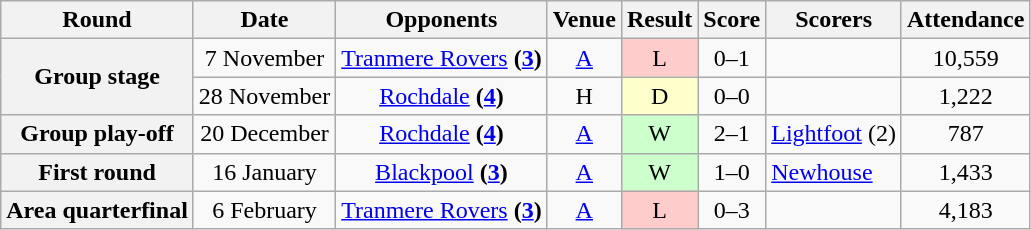<table class="wikitable" style="text-align:center">
<tr>
<th>Round</th>
<th>Date</th>
<th>Opponents</th>
<th>Venue</th>
<th>Result</th>
<th>Score</th>
<th>Scorers</th>
<th>Attendance</th>
</tr>
<tr>
<th rowspan=2>Group stage</th>
<td>7 November</td>
<td><a href='#'>Tranmere Rovers</a> <strong>(<a href='#'>3</a>)</strong></td>
<td><a href='#'>A</a></td>
<td style="background-color:#FFCCCC">L</td>
<td>0–1</td>
<td align="left"></td>
<td>10,559</td>
</tr>
<tr>
<td>28 November</td>
<td><a href='#'>Rochdale</a> <strong>(<a href='#'>4</a>)</strong></td>
<td>H</td>
<td style="background-color:#FFFFCC">D</td>
<td>0–0</td>
<td align="left"></td>
<td>1,222</td>
</tr>
<tr>
<th>Group play-off</th>
<td>20 December</td>
<td><a href='#'>Rochdale</a> <strong>(<a href='#'>4</a>)</strong></td>
<td><a href='#'>A</a></td>
<td style="background-color:#CCFFCC">W</td>
<td>2–1</td>
<td align="left"><a href='#'>Lightfoot</a> (2)</td>
<td>787</td>
</tr>
<tr>
<th>First round</th>
<td>16 January</td>
<td><a href='#'>Blackpool</a> <strong>(<a href='#'>3</a>)</strong></td>
<td><a href='#'>A</a></td>
<td style="background-color:#CCFFCC">W</td>
<td>1–0</td>
<td align="left"><a href='#'>Newhouse</a></td>
<td>1,433</td>
</tr>
<tr>
<th>Area quarterfinal</th>
<td>6 February</td>
<td><a href='#'>Tranmere Rovers</a> <strong>(<a href='#'>3</a>)</strong></td>
<td><a href='#'>A</a></td>
<td style="background-color:#FFCCCC">L</td>
<td>0–3</td>
<td align="left"></td>
<td>4,183</td>
</tr>
</table>
